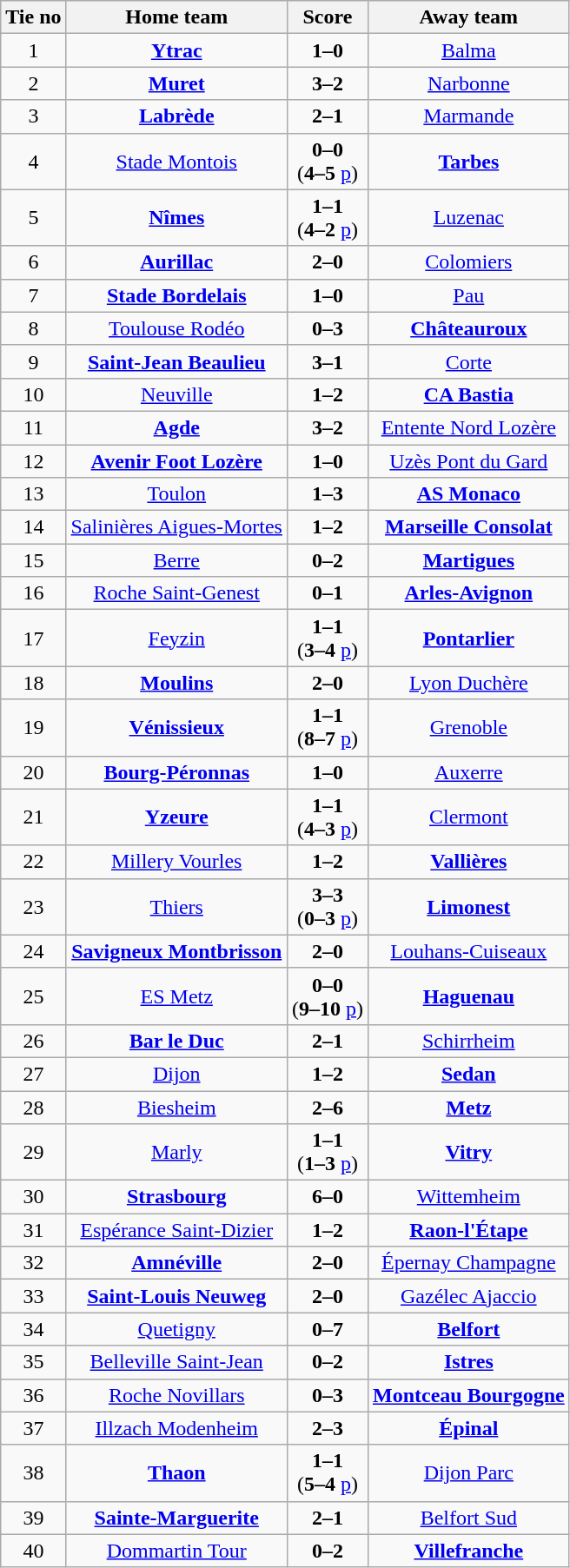<table class="wikitable" style="text-align:center">
<tr>
<th>Tie no</th>
<th>Home team</th>
<th>Score</th>
<th>Away team</th>
</tr>
<tr>
<td>1</td>
<td><strong><a href='#'>Ytrac</a></strong></td>
<td><strong>1–0</strong></td>
<td><a href='#'>Balma</a></td>
</tr>
<tr>
<td>2</td>
<td><strong><a href='#'>Muret</a></strong></td>
<td><strong>3–2</strong></td>
<td><a href='#'>Narbonne</a></td>
</tr>
<tr>
<td>3</td>
<td><strong><a href='#'>Labrède</a></strong></td>
<td><strong>2–1</strong></td>
<td><a href='#'>Marmande</a></td>
</tr>
<tr>
<td>4</td>
<td><a href='#'>Stade Montois</a></td>
<td><strong>0–0</strong> <br>(<strong>4–5</strong> <a href='#'>p</a>)</td>
<td><strong><a href='#'>Tarbes</a></strong></td>
</tr>
<tr>
<td>5</td>
<td><strong><a href='#'>Nîmes</a></strong></td>
<td><strong>1–1</strong> <br>(<strong>4–2</strong> <a href='#'>p</a>)</td>
<td><a href='#'>Luzenac</a></td>
</tr>
<tr>
<td>6</td>
<td><strong><a href='#'>Aurillac</a></strong></td>
<td><strong>2–0</strong></td>
<td><a href='#'>Colomiers</a></td>
</tr>
<tr>
<td>7</td>
<td><strong><a href='#'>Stade Bordelais</a></strong></td>
<td><strong>1–0</strong></td>
<td><a href='#'>Pau</a></td>
</tr>
<tr>
<td>8</td>
<td><a href='#'>Toulouse Rodéo</a></td>
<td><strong>0–3</strong></td>
<td><strong><a href='#'>Châteauroux</a></strong></td>
</tr>
<tr>
<td>9</td>
<td><strong><a href='#'>Saint-Jean Beaulieu</a></strong></td>
<td><strong>3–1</strong></td>
<td><a href='#'>Corte</a></td>
</tr>
<tr>
<td>10</td>
<td><a href='#'>Neuville</a></td>
<td><strong>1–2</strong></td>
<td><strong><a href='#'>CA Bastia</a></strong></td>
</tr>
<tr>
<td>11</td>
<td><strong><a href='#'>Agde</a></strong></td>
<td><strong>3–2</strong></td>
<td><a href='#'>Entente Nord Lozère</a></td>
</tr>
<tr>
<td>12</td>
<td><strong><a href='#'>Avenir Foot Lozère</a></strong></td>
<td><strong>1–0</strong></td>
<td><a href='#'>Uzès Pont du Gard</a></td>
</tr>
<tr>
<td>13</td>
<td><a href='#'>Toulon</a></td>
<td><strong>1–3</strong> </td>
<td><strong><a href='#'>AS Monaco</a></strong></td>
</tr>
<tr>
<td>14</td>
<td><a href='#'>Salinières Aigues-Mortes</a></td>
<td><strong>1–2</strong></td>
<td><strong><a href='#'>Marseille Consolat</a></strong></td>
</tr>
<tr>
<td>15</td>
<td><a href='#'>Berre</a></td>
<td><strong>0–2</strong></td>
<td><strong><a href='#'>Martigues</a></strong></td>
</tr>
<tr>
<td>16</td>
<td><a href='#'>Roche Saint-Genest</a></td>
<td><strong>0–1</strong></td>
<td><strong><a href='#'>Arles-Avignon</a></strong></td>
</tr>
<tr>
<td>17</td>
<td><a href='#'>Feyzin</a></td>
<td><strong>1–1</strong> <br>(<strong>3–4</strong> <a href='#'>p</a>)</td>
<td><strong><a href='#'>Pontarlier</a></strong></td>
</tr>
<tr>
<td>18</td>
<td><strong><a href='#'>Moulins</a></strong></td>
<td><strong>2–0</strong></td>
<td><a href='#'>Lyon Duchère</a></td>
</tr>
<tr>
<td>19</td>
<td><strong><a href='#'>Vénissieux</a></strong></td>
<td><strong>1–1</strong> <br>(<strong>8–7</strong> <a href='#'>p</a>)</td>
<td><a href='#'>Grenoble</a></td>
</tr>
<tr>
<td>20</td>
<td><strong><a href='#'>Bourg-Péronnas</a></strong></td>
<td><strong>1–0</strong></td>
<td><a href='#'>Auxerre</a></td>
</tr>
<tr>
<td>21</td>
<td><strong><a href='#'>Yzeure</a></strong></td>
<td><strong>1–1</strong> <br>(<strong>4–3</strong> <a href='#'>p</a>)</td>
<td><a href='#'>Clermont</a></td>
</tr>
<tr>
<td>22</td>
<td><a href='#'>Millery Vourles</a></td>
<td><strong>1–2</strong></td>
<td><strong><a href='#'>Vallières</a></strong></td>
</tr>
<tr>
<td>23</td>
<td><a href='#'>Thiers</a></td>
<td><strong>3–3</strong> <br>(<strong>0–3</strong> <a href='#'>p</a>)</td>
<td><strong><a href='#'>Limonest</a></strong></td>
</tr>
<tr>
<td>24</td>
<td><strong><a href='#'>Savigneux Montbrisson</a></strong></td>
<td><strong>2–0</strong></td>
<td><a href='#'>Louhans-Cuiseaux</a></td>
</tr>
<tr>
<td>25</td>
<td><a href='#'>ES Metz</a></td>
<td><strong>0–0</strong> <br>(<strong>9–10</strong> <a href='#'>p</a>)</td>
<td><strong><a href='#'>Haguenau</a></strong></td>
</tr>
<tr>
<td>26</td>
<td><strong><a href='#'>Bar le Duc</a></strong></td>
<td><strong>2–1</strong></td>
<td><a href='#'>Schirrheim</a></td>
</tr>
<tr>
<td>27</td>
<td><a href='#'>Dijon</a></td>
<td><strong>1–2</strong> </td>
<td><strong><a href='#'>Sedan</a></strong></td>
</tr>
<tr>
<td>28</td>
<td><a href='#'>Biesheim</a></td>
<td><strong>2–6</strong></td>
<td><strong><a href='#'>Metz</a></strong></td>
</tr>
<tr>
<td>29</td>
<td><a href='#'>Marly</a></td>
<td><strong>1–1</strong> <br>(<strong>1–3</strong> <a href='#'>p</a>)</td>
<td><strong><a href='#'>Vitry</a></strong></td>
</tr>
<tr>
<td>30</td>
<td><strong><a href='#'>Strasbourg</a></strong></td>
<td><strong>6–0</strong></td>
<td><a href='#'>Wittemheim</a></td>
</tr>
<tr>
<td>31</td>
<td><a href='#'>Espérance Saint-Dizier</a></td>
<td><strong>1–2</strong></td>
<td><strong><a href='#'>Raon-l'Étape</a></strong></td>
</tr>
<tr>
<td>32</td>
<td><strong><a href='#'>Amnéville</a></strong></td>
<td><strong>2–0</strong></td>
<td><a href='#'>Épernay Champagne</a></td>
</tr>
<tr>
<td>33</td>
<td><strong><a href='#'>Saint-Louis Neuweg</a></strong></td>
<td><strong>2–0</strong></td>
<td><a href='#'>Gazélec Ajaccio</a></td>
</tr>
<tr>
<td>34</td>
<td><a href='#'>Quetigny</a></td>
<td><strong>0–7</strong></td>
<td><strong><a href='#'>Belfort</a></strong></td>
</tr>
<tr>
<td>35</td>
<td><a href='#'>Belleville Saint-Jean</a></td>
<td><strong>0–2</strong></td>
<td><strong><a href='#'>Istres</a></strong></td>
</tr>
<tr>
<td>36</td>
<td><a href='#'>Roche Novillars</a></td>
<td><strong>0–3</strong></td>
<td><strong><a href='#'>Montceau Bourgogne</a></strong></td>
</tr>
<tr>
<td>37</td>
<td><a href='#'>Illzach Modenheim</a></td>
<td><strong>2–3</strong></td>
<td><strong><a href='#'>Épinal</a></strong></td>
</tr>
<tr>
<td>38</td>
<td><strong><a href='#'>Thaon</a></strong></td>
<td><strong>1–1</strong> <br>(<strong>5–4</strong> <a href='#'>p</a>)</td>
<td><a href='#'>Dijon Parc</a></td>
</tr>
<tr>
<td>39</td>
<td><strong><a href='#'>Sainte-Marguerite</a></strong></td>
<td><strong>2–1</strong></td>
<td><a href='#'>Belfort Sud</a></td>
</tr>
<tr>
<td>40</td>
<td><a href='#'>Dommartin Tour</a></td>
<td><strong>0–2</strong></td>
<td><strong><a href='#'>Villefranche</a></strong></td>
</tr>
</table>
